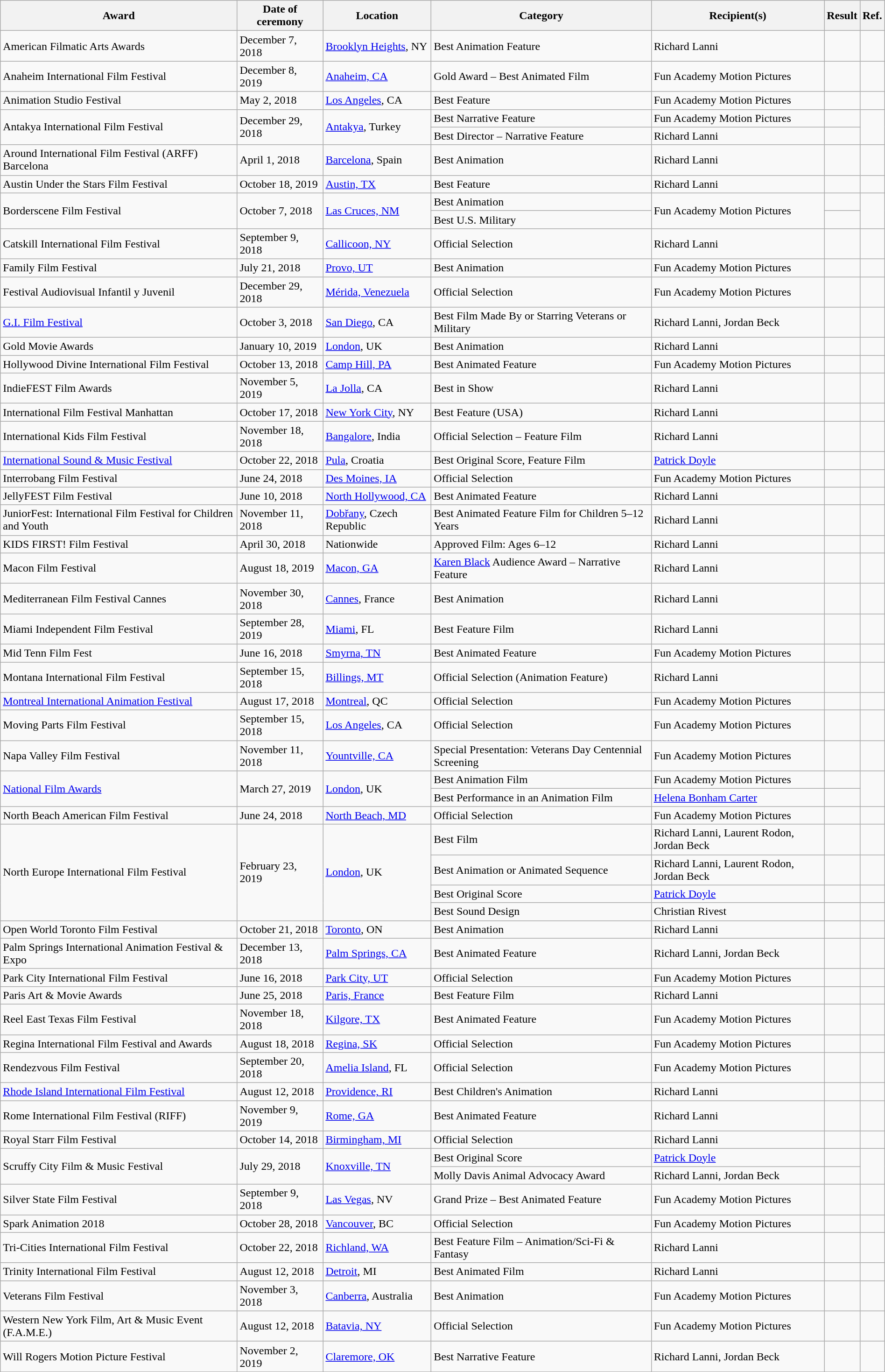<table class="wikitable sortable plainrowheaders" style="width: 100%;">
<tr>
<th scope="col">Award</th>
<th scope="col">Date of ceremony</th>
<th>Location</th>
<th scope="col">Category</th>
<th scope="col">Recipient(s)</th>
<th scope="col">Result</th>
<th>Ref.</th>
</tr>
<tr>
<td>American Filmatic Arts Awards</td>
<td>December 7, 2018</td>
<td><a href='#'>Brooklyn Heights</a>, NY</td>
<td>Best Animation Feature</td>
<td>Richard Lanni</td>
<td></td>
<td></td>
</tr>
<tr>
<td>Anaheim International Film Festival</td>
<td>December 8, 2019</td>
<td><a href='#'>Anaheim, CA</a></td>
<td>Gold Award – Best Animated Film</td>
<td>Fun Academy Motion Pictures</td>
<td></td>
<td></td>
</tr>
<tr>
<td>Animation Studio Festival</td>
<td>May 2, 2018</td>
<td><a href='#'>Los Angeles</a>, CA</td>
<td>Best Feature</td>
<td>Fun Academy Motion Pictures</td>
<td></td>
<td></td>
</tr>
<tr>
<td rowspan="2">Antakya International Film Festival</td>
<td rowspan="2">December 29, 2018</td>
<td rowspan="2"><a href='#'>Antakya</a>, Turkey</td>
<td>Best Narrative Feature</td>
<td>Fun Academy Motion Pictures</td>
<td></td>
<td rowspan="2"></td>
</tr>
<tr>
<td>Best Director – Narrative Feature</td>
<td>Richard Lanni</td>
<td></td>
</tr>
<tr>
<td>Around International Film Festival (ARFF) Barcelona</td>
<td>April 1, 2018</td>
<td><a href='#'>Barcelona</a>, Spain</td>
<td>Best Animation</td>
<td>Richard Lanni</td>
<td></td>
<td></td>
</tr>
<tr>
<td>Austin Under the Stars Film Festival</td>
<td>October 18, 2019</td>
<td><a href='#'>Austin, TX</a></td>
<td>Best Feature</td>
<td>Richard Lanni</td>
<td></td>
<td></td>
</tr>
<tr>
<td rowspan="2">Borderscene Film Festival</td>
<td rowspan="2">October 7, 2018</td>
<td rowspan="2"><a href='#'>Las Cruces, NM</a></td>
<td>Best Animation</td>
<td rowspan="2">Fun Academy Motion Pictures</td>
<td></td>
<td rowspan="2"></td>
</tr>
<tr>
<td>Best U.S. Military</td>
<td></td>
</tr>
<tr>
<td>Catskill International Film Festival</td>
<td>September 9, 2018</td>
<td><a href='#'>Callicoon, NY</a></td>
<td>Official Selection</td>
<td>Richard Lanni</td>
<td></td>
<td></td>
</tr>
<tr>
<td>Family Film Festival</td>
<td>July 21, 2018</td>
<td><a href='#'>Provo, UT</a></td>
<td>Best Animation</td>
<td>Fun Academy Motion Pictures</td>
<td></td>
<td></td>
</tr>
<tr>
<td>Festival Audiovisual Infantil y Juvenil</td>
<td>December 29, 2018</td>
<td><a href='#'>Mérida, Venezuela</a></td>
<td>Official Selection</td>
<td>Fun Academy Motion Pictures</td>
<td></td>
<td></td>
</tr>
<tr>
<td><a href='#'>G.I. Film Festival</a></td>
<td>October 3, 2018</td>
<td><a href='#'>San Diego</a>, CA</td>
<td>Best Film Made By or Starring Veterans or Military</td>
<td>Richard Lanni, Jordan Beck</td>
<td></td>
<td></td>
</tr>
<tr>
<td>Gold Movie Awards</td>
<td>January 10, 2019</td>
<td><a href='#'>London</a>, UK</td>
<td>Best Animation</td>
<td>Richard Lanni</td>
<td></td>
<td><strong></strong></td>
</tr>
<tr>
<td>Hollywood Divine International Film Festival</td>
<td>October 13, 2018</td>
<td><a href='#'>Camp Hill, PA</a></td>
<td>Best Animated Feature</td>
<td>Fun Academy Motion Pictures</td>
<td></td>
<td></td>
</tr>
<tr>
<td>IndieFEST Film Awards</td>
<td>November 5, 2019</td>
<td><a href='#'>La Jolla</a>, CA</td>
<td>Best in Show</td>
<td>Richard Lanni</td>
<td></td>
<td></td>
</tr>
<tr>
<td>International Film Festival Manhattan</td>
<td>October 17, 2018</td>
<td><a href='#'>New York City</a>, NY</td>
<td>Best Feature (USA)</td>
<td>Richard Lanni</td>
<td></td>
<td></td>
</tr>
<tr>
<td>International Kids Film Festival</td>
<td>November 18, 2018</td>
<td><a href='#'>Bangalore</a>, India</td>
<td>Official Selection – Feature Film</td>
<td>Richard Lanni</td>
<td></td>
<td></td>
</tr>
<tr>
<td><a href='#'>International Sound & Music Festival</a></td>
<td>October 22, 2018</td>
<td><a href='#'>Pula</a>, Croatia</td>
<td>Best Original Score, Feature Film</td>
<td><a href='#'>Patrick Doyle</a></td>
<td></td>
<td></td>
</tr>
<tr>
<td>Interrobang Film Festival</td>
<td>June 24, 2018</td>
<td><a href='#'>Des Moines, IA</a></td>
<td>Official Selection</td>
<td>Fun Academy Motion Pictures</td>
<td></td>
<td></td>
</tr>
<tr>
<td>JellyFEST Film Festival</td>
<td>June 10, 2018</td>
<td><a href='#'>North Hollywood, CA</a></td>
<td>Best Animated Feature</td>
<td>Richard Lanni</td>
<td></td>
<td></td>
</tr>
<tr>
<td>JuniorFest: International Film Festival for Children and Youth</td>
<td>November 11, 2018</td>
<td><a href='#'>Dobřany</a>, Czech Republic</td>
<td>Best Animated Feature Film for Children 5–12 Years</td>
<td>Richard Lanni</td>
<td></td>
<td></td>
</tr>
<tr>
<td>KIDS FIRST! Film Festival</td>
<td>April 30, 2018</td>
<td>Nationwide</td>
<td>Approved Film: Ages 6–12</td>
<td>Richard Lanni</td>
<td></td>
<td></td>
</tr>
<tr>
<td>Macon Film Festival</td>
<td>August 18, 2019</td>
<td><a href='#'>Macon, GA</a></td>
<td><a href='#'>Karen Black</a> Audience Award – Narrative Feature</td>
<td Richard Lanni>Richard Lanni</td>
<td></td>
<td></td>
</tr>
<tr>
<td>Mediterranean Film Festival Cannes</td>
<td>November 30, 2018</td>
<td><a href='#'>Cannes</a>, France</td>
<td>Best Animation</td>
<td>Richard Lanni</td>
<td></td>
<td></td>
</tr>
<tr>
<td>Miami Independent Film Festival</td>
<td>September 28, 2019</td>
<td><a href='#'>Miami</a>, FL</td>
<td>Best Feature Film</td>
<td>Richard Lanni</td>
<td></td>
<td></td>
</tr>
<tr>
<td>Mid Tenn Film Fest</td>
<td>June 16, 2018</td>
<td><a href='#'>Smyrna, TN</a></td>
<td>Best Animated Feature</td>
<td>Fun Academy Motion Pictures</td>
<td></td>
<td></td>
</tr>
<tr>
<td>Montana International Film Festival</td>
<td>September 15, 2018</td>
<td><a href='#'>Billings, MT</a></td>
<td>Official Selection (Animation Feature)</td>
<td>Richard Lanni</td>
<td></td>
<td></td>
</tr>
<tr>
<td><a href='#'>Montreal International Animation Festival</a></td>
<td>August 17, 2018</td>
<td><a href='#'>Montreal</a>, QC</td>
<td>Official Selection</td>
<td>Fun Academy Motion Pictures</td>
<td></td>
<td></td>
</tr>
<tr>
<td>Moving Parts Film Festival</td>
<td>September 15, 2018</td>
<td><a href='#'>Los Angeles</a>, CA</td>
<td>Official Selection</td>
<td>Fun Academy Motion Pictures</td>
<td></td>
<td></td>
</tr>
<tr>
<td>Napa Valley Film Festival</td>
<td>November 11, 2018</td>
<td><a href='#'>Yountville, CA</a></td>
<td>Special Presentation: Veterans Day Centennial Screening</td>
<td>Fun Academy Motion Pictures</td>
<td></td>
<td></td>
</tr>
<tr>
<td rowspan="2"><a href='#'>National Film Awards</a></td>
<td rowspan="2">March 27, 2019</td>
<td rowspan="2"><a href='#'>London</a>, UK</td>
<td>Best Animation Film</td>
<td>Fun Academy Motion Pictures</td>
<td></td>
<td rowspan="2"></td>
</tr>
<tr>
<td>Best Performance in an Animation Film</td>
<td><a href='#'>Helena Bonham Carter</a></td>
<td></td>
</tr>
<tr>
<td>North Beach American Film Festival</td>
<td>June 24, 2018</td>
<td><a href='#'>North Beach, MD</a></td>
<td>Official Selection</td>
<td>Fun Academy Motion Pictures</td>
<td></td>
<td></td>
</tr>
<tr>
<td rowspan="4">North Europe International Film Festival</td>
<td rowspan="4">February 23, 2019</td>
<td rowspan="4"><a href='#'>London</a>, UK</td>
<td>Best Film</td>
<td>Richard Lanni, Laurent Rodon, Jordan Beck</td>
<td></td>
<td></td>
</tr>
<tr>
<td>Best Animation or Animated Sequence</td>
<td>Richard Lanni, Laurent Rodon, Jordan Beck</td>
<td></td>
<td></td>
</tr>
<tr>
<td>Best Original Score</td>
<td><a href='#'>Patrick Doyle</a></td>
<td></td>
<td></td>
</tr>
<tr>
<td>Best Sound Design</td>
<td>Christian Rivest</td>
<td></td>
<td></td>
</tr>
<tr>
<td>Open World Toronto Film Festival</td>
<td>October 21, 2018</td>
<td><a href='#'>Toronto</a>, ON</td>
<td>Best Animation</td>
<td>Richard Lanni</td>
<td></td>
<td></td>
</tr>
<tr>
<td>Palm Springs International Animation Festival & Expo</td>
<td>December 13, 2018</td>
<td><a href='#'>Palm Springs, CA</a></td>
<td>Best Animated Feature</td>
<td>Richard Lanni, Jordan Beck</td>
<td></td>
<td></td>
</tr>
<tr>
<td>Park City International Film Festival</td>
<td>June 16, 2018</td>
<td><a href='#'>Park City, UT</a></td>
<td>Official Selection</td>
<td>Fun Academy Motion Pictures</td>
<td></td>
<td></td>
</tr>
<tr>
<td>Paris Art & Movie Awards</td>
<td>June 25, 2018</td>
<td><a href='#'>Paris, France</a></td>
<td>Best Feature Film</td>
<td>Richard Lanni</td>
<td></td>
<td></td>
</tr>
<tr>
<td>Reel East Texas Film Festival</td>
<td>November 18, 2018</td>
<td><a href='#'>Kilgore, TX</a></td>
<td>Best Animated Feature</td>
<td>Fun Academy Motion Pictures</td>
<td></td>
<td></td>
</tr>
<tr>
<td>Regina International Film Festival and Awards</td>
<td>August 18, 2018</td>
<td><a href='#'>Regina, SK</a></td>
<td>Official Selection</td>
<td>Fun Academy Motion Pictures</td>
<td></td>
<td></td>
</tr>
<tr>
<td>Rendezvous Film Festival</td>
<td>September 20, 2018</td>
<td><a href='#'>Amelia Island</a>, FL</td>
<td>Official Selection</td>
<td>Fun Academy Motion Pictures</td>
<td></td>
<td></td>
</tr>
<tr>
<td><a href='#'>Rhode Island International Film Festival</a></td>
<td>August 12, 2018</td>
<td><a href='#'>Providence, RI</a></td>
<td>Best Children's Animation</td>
<td>Richard Lanni</td>
<td></td>
<td></td>
</tr>
<tr>
<td>Rome International Film Festival (RIFF)</td>
<td>November 9, 2019</td>
<td><a href='#'>Rome, GA</a></td>
<td>Best Animated Feature</td>
<td>Richard Lanni</td>
<td></td>
<td></td>
</tr>
<tr>
<td>Royal Starr Film Festival</td>
<td>October 14, 2018</td>
<td><a href='#'>Birmingham, MI</a></td>
<td>Official Selection</td>
<td>Richard Lanni</td>
<td></td>
<td></td>
</tr>
<tr>
<td rowspan="2">Scruffy City Film & Music Festival</td>
<td rowspan="2">July 29, 2018</td>
<td rowspan="2"><a href='#'>Knoxville, TN</a></td>
<td>Best Original Score</td>
<td><a href='#'>Patrick Doyle</a></td>
<td></td>
<td rowspan="2"></td>
</tr>
<tr>
<td>Molly Davis Animal Advocacy Award</td>
<td>Richard Lanni, Jordan Beck</td>
<td></td>
</tr>
<tr>
<td>Silver State Film Festival</td>
<td>September 9, 2018</td>
<td><a href='#'>Las Vegas</a>, NV</td>
<td>Grand Prize – Best Animated Feature</td>
<td>Fun Academy Motion Pictures</td>
<td></td>
<td></td>
</tr>
<tr>
<td>Spark Animation 2018</td>
<td>October 28, 2018</td>
<td><a href='#'>Vancouver</a>, BC</td>
<td>Official Selection</td>
<td>Fun Academy Motion Pictures</td>
<td></td>
<td></td>
</tr>
<tr>
<td>Tri-Cities International Film Festival</td>
<td>October 22, 2018</td>
<td><a href='#'>Richland, WA</a></td>
<td>Best Feature Film – Animation/Sci-Fi & Fantasy</td>
<td>Richard Lanni</td>
<td></td>
<td></td>
</tr>
<tr>
<td>Trinity International Film Festival</td>
<td>August 12, 2018</td>
<td><a href='#'>Detroit</a>, MI</td>
<td>Best Animated Film</td>
<td>Richard Lanni</td>
<td></td>
<td></td>
</tr>
<tr>
<td>Veterans Film Festival</td>
<td>November 3, 2018</td>
<td><a href='#'>Canberra</a>, Australia</td>
<td>Best Animation</td>
<td>Fun Academy Motion Pictures</td>
<td></td>
<td></td>
</tr>
<tr>
<td>Western New York Film, Art & Music Event (F.A.M.E.)</td>
<td>August 12, 2018</td>
<td><a href='#'>Batavia, NY</a></td>
<td>Official Selection</td>
<td>Fun Academy Motion Pictures</td>
<td></td>
<td></td>
</tr>
<tr>
<td>Will Rogers Motion Picture Festival</td>
<td>November 2, 2019</td>
<td><a href='#'>Claremore, OK</a></td>
<td>Best Narrative Feature</td>
<td>Richard Lanni, Jordan Beck</td>
<td></td>
<td></td>
</tr>
</table>
